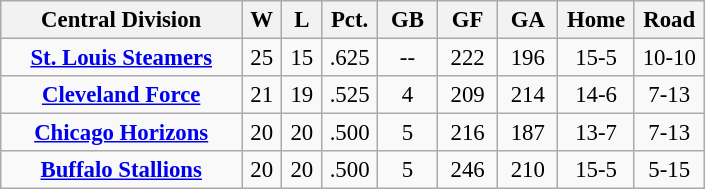<table class="wikitable" width="470" style="font-size:95%; text-align:center">
<tr>
<th width="30%">Central Division</th>
<th width="5%">W</th>
<th width="5%">L</th>
<th width="5%">Pct.</th>
<th width="7.5%">GB</th>
<th width="7.5%">GF</th>
<th width="7.5%">GA</th>
<th width="7.5%">Home</th>
<th width="7.5%">Road</th>
</tr>
<tr>
<td><strong><a href='#'>St. Louis Steamers</a></strong></td>
<td>25</td>
<td>15</td>
<td>.625</td>
<td>--</td>
<td>222</td>
<td>196</td>
<td>15-5</td>
<td>10-10</td>
</tr>
<tr>
<td><strong><a href='#'>Cleveland Force</a></strong></td>
<td>21</td>
<td>19</td>
<td>.525</td>
<td>4</td>
<td>209</td>
<td>214</td>
<td>14-6</td>
<td>7-13</td>
</tr>
<tr>
<td><strong><a href='#'>Chicago Horizons</a></strong></td>
<td>20</td>
<td>20</td>
<td>.500</td>
<td>5</td>
<td>216</td>
<td>187</td>
<td>13-7</td>
<td>7-13</td>
</tr>
<tr>
<td><strong><a href='#'>Buffalo Stallions</a></strong></td>
<td>20</td>
<td>20</td>
<td>.500</td>
<td>5</td>
<td>246</td>
<td>210</td>
<td>15-5</td>
<td>5-15</td>
</tr>
</table>
